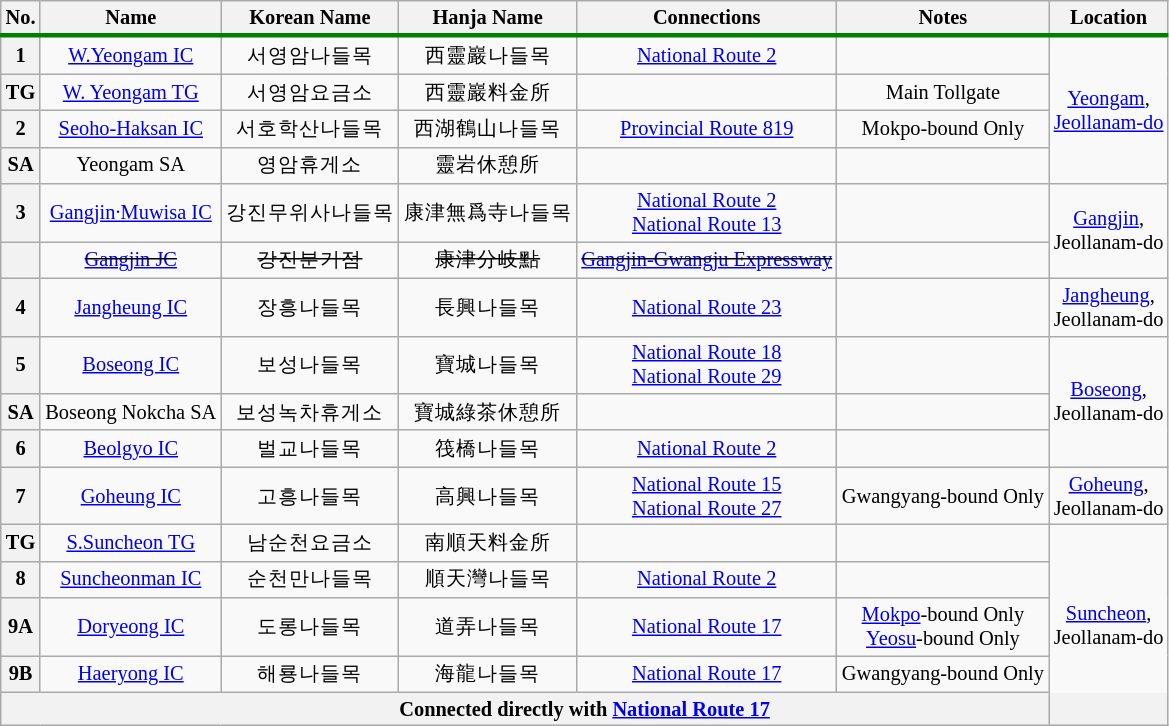<table class="wikitable" style="font-size: 85%; text-align: center;">
<tr style="border-bottom:solid 0.25em green;">
<th>No.</th>
<th>Name</th>
<th>Korean Name</th>
<th>Hanja Name</th>
<th>Connections</th>
<th>Notes</th>
<th>Location</th>
</tr>
<tr>
<th>1</th>
<td><a href='#'>W.Yeongam IC</a></td>
<td>서영암나들목</td>
<td>西靈巖나들목</td>
<td> <a href='#'>National Route 2</a></td>
<td></td>
<td rowspan="4"><a href='#'>Yeongam</a>,<br><a href='#'>Jeollanam-do</a></td>
</tr>
<tr>
<th>TG</th>
<td><a href='#'>W. Yeongam TG</a></td>
<td>서영암요금소</td>
<td>西靈巖料金所</td>
<td></td>
<td>Main Tollgate</td>
</tr>
<tr>
<th>2</th>
<td><a href='#'>Seoho-Haksan IC</a></td>
<td>서호학산나들목</td>
<td>西湖鶴山나들목</td>
<td><a href='#'>Provincial Route 819</a></td>
<td>Mokpo-bound Only</td>
</tr>
<tr>
<th>SA</th>
<td>Yeongam SA</td>
<td>영암휴게소</td>
<td>靈岩休憩所</td>
<td></td>
<td></td>
</tr>
<tr>
<th>3</th>
<td><a href='#'>Gangjin·Muwisa IC</a></td>
<td>강진무위사나들목</td>
<td>康津無爲寺나들목</td>
<td> <a href='#'>National Route 2</a><br> <a href='#'>National Route 13</a></td>
<td></td>
<td rowspan="2"><a href='#'>Gangjin</a>,<br>Jeollanam-do</td>
</tr>
<tr>
<th></th>
<td><del><a href='#'>Gangjin JC</a></del></td>
<td><del>강진분기점</del></td>
<td><del>康津分岐點</del></td>
<td><del><a href='#'>Gangjin-Gwangju Expressway</a></del></td>
<td></td>
</tr>
<tr>
<th>4</th>
<td><a href='#'>Jangheung IC</a></td>
<td>장흥나들목</td>
<td>長興나들목</td>
<td> <a href='#'>National Route 23</a></td>
<td></td>
<td><a href='#'>Jangheung</a>,<br>Jeollanam-do</td>
</tr>
<tr>
<th>5</th>
<td><a href='#'>Boseong IC</a></td>
<td>보성나들목</td>
<td>寶城나들목</td>
<td> <a href='#'>National Route 18</a><br> <a href='#'>National Route 29</a></td>
<td></td>
<td rowspan="3"><a href='#'>Boseong</a>,<br>Jeollanam-do</td>
</tr>
<tr>
<th>SA</th>
<td>Boseong Nokcha SA</td>
<td>보성녹차휴게소</td>
<td>寶城綠茶休憩所</td>
<td></td>
<td></td>
</tr>
<tr>
<th>6</th>
<td><a href='#'>Beolgyo IC</a></td>
<td>벌교나들목</td>
<td>筏橋나들목</td>
<td> <a href='#'>National Route 2</a></td>
<td></td>
</tr>
<tr>
<th>7</th>
<td><a href='#'>Goheung IC</a></td>
<td>고흥나들목</td>
<td>高興나들목</td>
<td> <a href='#'>National Route 15</a><br> <a href='#'>National Route 27</a></td>
<td>Gwangyang-bound Only</td>
<td><a href='#'>Goheung</a>,<br>Jeollanam-do</td>
</tr>
<tr>
<th>TG</th>
<td><a href='#'>S.Suncheon TG</a></td>
<td>남순천요금소</td>
<td>南順天料金所</td>
<td></td>
<td></td>
<td rowspan="5"><a href='#'>Suncheon</a>,<br>Jeollanam-do</td>
</tr>
<tr>
<th>8</th>
<td><a href='#'>Suncheonman IC</a></td>
<td>순천만나들목</td>
<td>順天灣나들목</td>
<td> <a href='#'>National Route 2</a></td>
<td></td>
</tr>
<tr>
<th>9A</th>
<td><a href='#'>Doryeong IC</a></td>
<td>도롱나들목</td>
<td>道弄나들목</td>
<td> <a href='#'>National Route 17</a></td>
<td><a href='#'>Mokpo</a>-bound Only<br><a href='#'>Yeosu</a>-bound Only</td>
</tr>
<tr>
<th>9B</th>
<td><a href='#'>Haeryong IC</a></td>
<td>해룡나들목</td>
<td>海龍나들목</td>
<td> <a href='#'>National Route 17</a></td>
<td>Gwangyang-bound Only</td>
</tr>
<tr>
<th colspan="7">Connected directly with  <a href='#'>National Route 17</a></th>
</tr>
</table>
